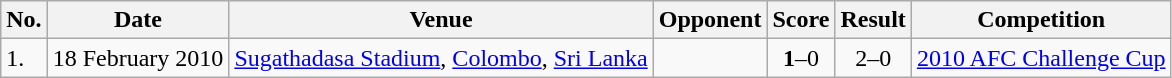<table class="wikitable">
<tr>
<th>No.</th>
<th>Date</th>
<th>Venue</th>
<th>Opponent</th>
<th>Score</th>
<th>Result</th>
<th>Competition</th>
</tr>
<tr>
<td>1.</td>
<td>18 February 2010</td>
<td><a href='#'>Sugathadasa Stadium</a>, <a href='#'>Colombo</a>, <a href='#'>Sri Lanka</a></td>
<td></td>
<td align=center><strong>1</strong>–0</td>
<td align=center>2–0</td>
<td><a href='#'>2010 AFC Challenge Cup</a></td>
</tr>
</table>
